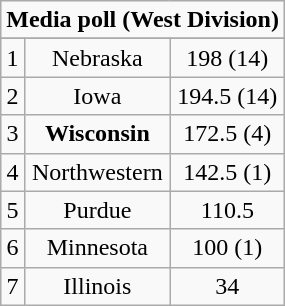<table class="wikitable" style="display: inline-table;">
<tr>
<td align="center" Colspan="3"><strong>Media poll (West Division)</strong></td>
</tr>
<tr align="center">
</tr>
<tr align="center">
<td>1</td>
<td>Nebraska</td>
<td>198 (14)</td>
</tr>
<tr align="center">
<td>2</td>
<td>Iowa</td>
<td>194.5 (14)</td>
</tr>
<tr align="center">
<td>3</td>
<td><strong>Wisconsin</strong></td>
<td>172.5 (4)</td>
</tr>
<tr align="center">
<td>4</td>
<td>Northwestern</td>
<td>142.5 (1)</td>
</tr>
<tr align="center">
<td>5</td>
<td>Purdue</td>
<td>110.5</td>
</tr>
<tr align="center">
<td>6</td>
<td>Minnesota</td>
<td>100 (1)</td>
</tr>
<tr align="center">
<td>7</td>
<td>Illinois</td>
<td>34</td>
</tr>
</table>
